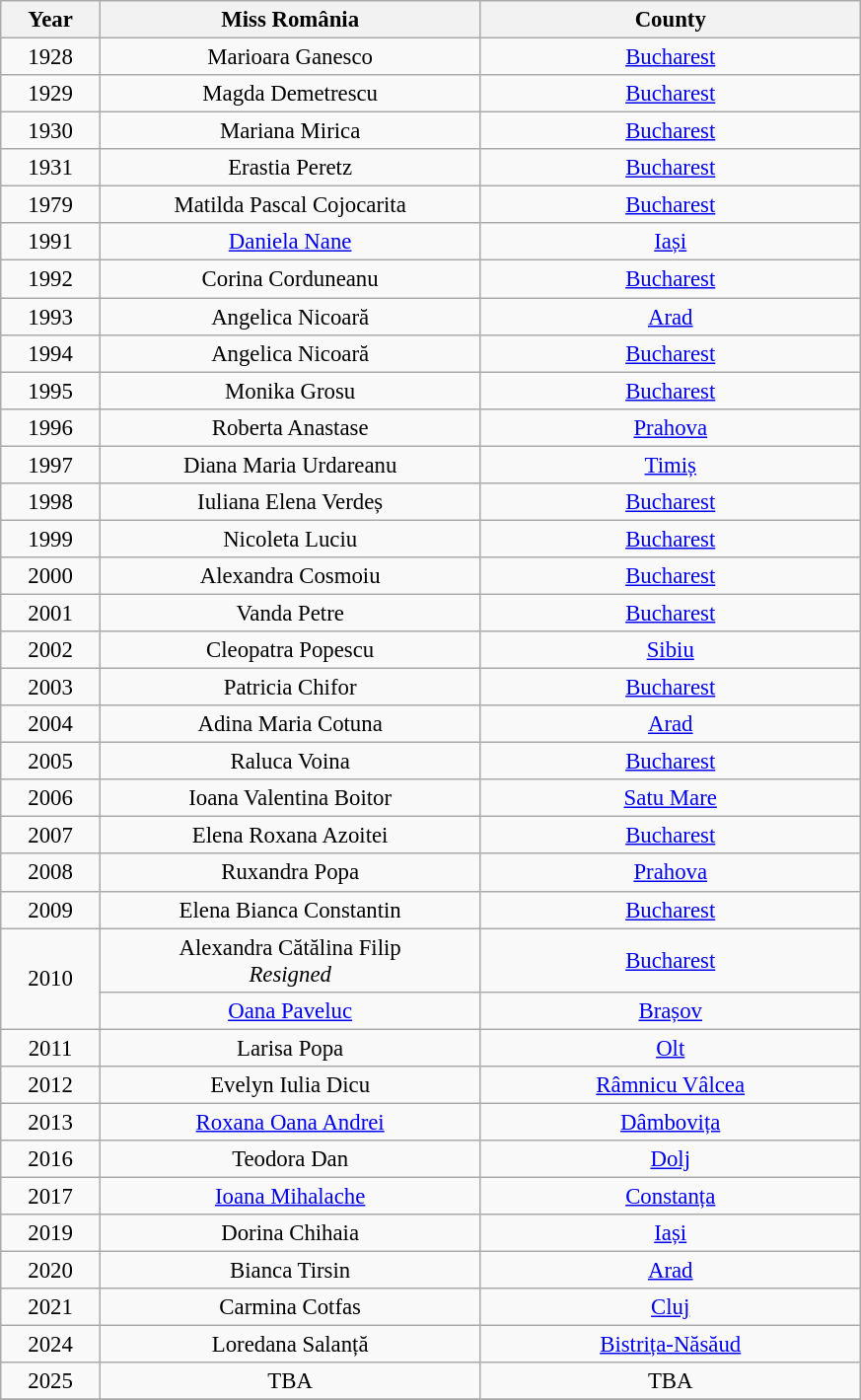<table class="wikitable sortable" style="font-size: 95%; text-align:center">
<tr>
<th width="60">Year</th>
<th width="250">Miss România</th>
<th width="250">County</th>
</tr>
<tr>
<td>1928</td>
<td>Marioara Ganesco</td>
<td><a href='#'>Bucharest</a></td>
</tr>
<tr>
<td>1929</td>
<td>Magda Demetrescu</td>
<td><a href='#'>Bucharest</a></td>
</tr>
<tr>
<td>1930</td>
<td>Mariana Mirica</td>
<td><a href='#'>Bucharest</a></td>
</tr>
<tr>
<td>1931</td>
<td>Erastia Peretz</td>
<td><a href='#'>Bucharest</a></td>
</tr>
<tr>
<td>1979</td>
<td>Matilda Pascal Cojocarita</td>
<td><a href='#'>Bucharest</a></td>
</tr>
<tr>
<td>1991</td>
<td><a href='#'>Daniela Nane</a></td>
<td><a href='#'>Iași</a></td>
</tr>
<tr>
<td>1992</td>
<td>Corina Corduneanu</td>
<td><a href='#'>Bucharest</a></td>
</tr>
<tr>
<td>1993</td>
<td>Angelica Nicoară</td>
<td><a href='#'>Arad</a></td>
</tr>
<tr>
<td>1994</td>
<td>Angelica Nicoară</td>
<td><a href='#'>Bucharest</a></td>
</tr>
<tr>
<td>1995</td>
<td>Monika Grosu</td>
<td><a href='#'>Bucharest</a></td>
</tr>
<tr>
<td>1996</td>
<td>Roberta Anastase</td>
<td><a href='#'>Prahova</a></td>
</tr>
<tr>
<td>1997</td>
<td>Diana Maria Urdareanu</td>
<td><a href='#'>Timiș</a></td>
</tr>
<tr>
<td>1998</td>
<td>Iuliana Elena Verdeș</td>
<td><a href='#'>Bucharest</a></td>
</tr>
<tr>
<td>1999</td>
<td>Nicoleta Luciu</td>
<td><a href='#'>Bucharest</a></td>
</tr>
<tr>
<td>2000</td>
<td>Alexandra Cosmoiu</td>
<td><a href='#'>Bucharest</a></td>
</tr>
<tr>
<td>2001</td>
<td>Vanda Petre</td>
<td><a href='#'>Bucharest</a></td>
</tr>
<tr>
<td>2002</td>
<td>Cleopatra Popescu</td>
<td><a href='#'>Sibiu</a></td>
</tr>
<tr>
<td>2003</td>
<td>Patricia Chifor</td>
<td><a href='#'>Bucharest</a></td>
</tr>
<tr>
<td>2004</td>
<td>Adina Maria Cotuna</td>
<td><a href='#'>Arad</a></td>
</tr>
<tr>
<td>2005</td>
<td>Raluca Voina</td>
<td><a href='#'>Bucharest</a></td>
</tr>
<tr>
<td>2006</td>
<td>Ioana Valentina Boitor</td>
<td><a href='#'>Satu Mare</a></td>
</tr>
<tr>
<td>2007</td>
<td>Elena Roxana Azoitei</td>
<td><a href='#'>Bucharest</a></td>
</tr>
<tr>
<td>2008</td>
<td>Ruxandra Popa</td>
<td><a href='#'>Prahova</a></td>
</tr>
<tr>
<td>2009</td>
<td>Elena Bianca Constantin</td>
<td><a href='#'>Bucharest</a></td>
</tr>
<tr>
<td rowspan=2>2010</td>
<td>Alexandra Cătălina Filip<br><em>Resigned</em></td>
<td><a href='#'>Bucharest</a></td>
</tr>
<tr>
<td><a href='#'>Oana Paveluc</a></td>
<td><a href='#'>Brașov</a></td>
</tr>
<tr>
<td>2011</td>
<td>Larisa Popa</td>
<td><a href='#'>Olt</a></td>
</tr>
<tr>
<td>2012</td>
<td>Evelyn Iulia Dicu</td>
<td><a href='#'>Râmnicu Vâlcea</a></td>
</tr>
<tr>
<td>2013</td>
<td><a href='#'>Roxana Oana Andrei</a></td>
<td><a href='#'>Dâmbovița</a></td>
</tr>
<tr>
<td>2016</td>
<td>Teodora Dan</td>
<td><a href='#'>Dolj</a></td>
</tr>
<tr>
<td>2017</td>
<td><a href='#'>Ioana Mihalache</a></td>
<td><a href='#'>Constanța</a></td>
</tr>
<tr>
<td>2019</td>
<td>Dorina Chihaia</td>
<td><a href='#'>Iași</a></td>
</tr>
<tr>
<td>2020</td>
<td>Bianca Tirsin</td>
<td><a href='#'>Arad</a></td>
</tr>
<tr>
<td>2021</td>
<td>Carmina Cotfas</td>
<td><a href='#'>Cluj</a></td>
</tr>
<tr>
<td>2024</td>
<td>Loredana Salanță</td>
<td><a href='#'>Bistrița-Năsăud</a></td>
</tr>
<tr>
<td>2025</td>
<td>TBA</td>
<td>TBA</td>
</tr>
<tr>
</tr>
</table>
